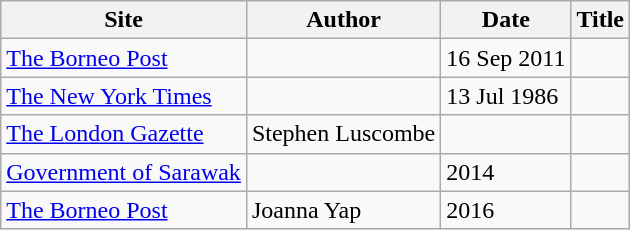<table class="wikitable sortable">
<tr>
<th>Site</th>
<th>Author</th>
<th>Date</th>
<th>Title</th>
</tr>
<tr>
<td><a href='#'>The Borneo Post</a></td>
<td></td>
<td>16 Sep 2011</td>
<td></td>
</tr>
<tr>
<td><a href='#'>The New York Times</a></td>
<td></td>
<td>13 Jul 1986</td>
<td></td>
</tr>
<tr>
<td><a href='#'>The London Gazette</a></td>
<td>Stephen Luscombe</td>
<td></td>
<td></td>
</tr>
<tr>
<td><a href='#'>Government of Sarawak</a></td>
<td></td>
<td>2014</td>
<td></td>
</tr>
<tr>
<td><a href='#'>The Borneo Post</a></td>
<td>Joanna Yap</td>
<td>2016</td>
<td></td>
</tr>
</table>
